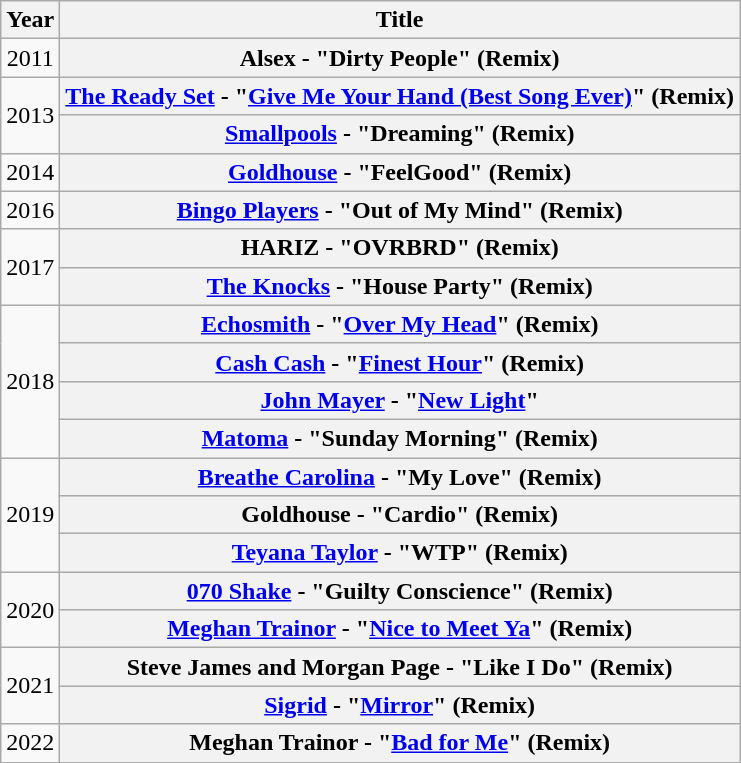<table class="wikitable plainrowheaders" style="text-align:center;">
<tr>
<th scope="col">Year</th>
<th scope="col">Title</th>
</tr>
<tr>
<td>2011</td>
<th scope="row">Alsex - "Dirty People" (Remix)</th>
</tr>
<tr>
<td rowspan="2">2013</td>
<th scope="row"><a href='#'>The Ready Set</a> - "<a href='#'>Give Me Your Hand (Best Song Ever)</a>" (Remix)</th>
</tr>
<tr>
<th scope="row"><a href='#'>Smallpools</a> - "Dreaming" (Remix)</th>
</tr>
<tr>
<td>2014</td>
<th scope="row"><a href='#'>Goldhouse</a> - "FeelGood" (Remix)</th>
</tr>
<tr>
<td>2016</td>
<th scope="row"><a href='#'>Bingo Players</a> - "Out of My Mind" (Remix)</th>
</tr>
<tr>
<td rowspan="2">2017</td>
<th scope="row">HARIZ - "OVRBRD" (Remix)</th>
</tr>
<tr>
<th scope="row"><a href='#'>The Knocks</a> - "House Party" (Remix)</th>
</tr>
<tr>
<td rowspan="4">2018</td>
<th scope="row"><a href='#'>Echosmith</a> - "<a href='#'>Over My Head</a>" (Remix)</th>
</tr>
<tr>
<th scope="row"><a href='#'>Cash Cash</a> - "<a href='#'>Finest Hour</a>" (Remix)</th>
</tr>
<tr>
<th scope="row"><a href='#'>John Mayer</a> - "<a href='#'>New Light</a>"</th>
</tr>
<tr>
<th scope="row"><a href='#'>Matoma</a> - "Sunday Morning" (Remix)</th>
</tr>
<tr>
<td rowspan="3">2019</td>
<th scope="row"><a href='#'>Breathe Carolina</a> - "My Love" (Remix)</th>
</tr>
<tr>
<th scope="row">Goldhouse - "Cardio" (Remix)</th>
</tr>
<tr>
<th scope="row"><a href='#'>Teyana Taylor</a> - "WTP" (Remix)</th>
</tr>
<tr>
<td rowspan="2">2020</td>
<th scope="row"><a href='#'>070 Shake</a> - "Guilty Conscience" (Remix)</th>
</tr>
<tr>
<th scope="row"><a href='#'>Meghan Trainor</a> - "<a href='#'>Nice to Meet Ya</a>" (Remix)</th>
</tr>
<tr>
<td rowspan="2">2021</td>
<th scope="row">Steve James and Morgan Page - "Like I Do" (Remix)</th>
</tr>
<tr>
<th scope="row"><a href='#'>Sigrid</a> - "<a href='#'>Mirror</a>" (Remix)</th>
</tr>
<tr>
<td>2022</td>
<th scope="row">Meghan Trainor - "<a href='#'>Bad for Me</a>" (Remix)</th>
</tr>
</table>
